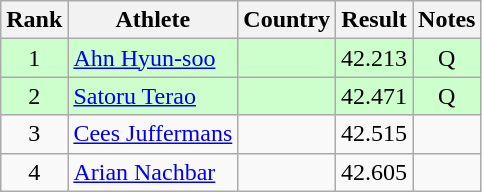<table class="wikitable sortable" style="text-align:center">
<tr>
<th>Rank</th>
<th>Athlete</th>
<th>Country</th>
<th>Result</th>
<th>Notes</th>
</tr>
<tr bgcolor=ccffcc>
<td>1</td>
<td align=left><a href='#'>Ahn Hyun-soo</a></td>
<td></td>
<td>42.213</td>
<td>Q</td>
</tr>
<tr bgcolor=ccffcc>
<td>2</td>
<td align=left><a href='#'>Satoru Terao</a></td>
<td></td>
<td>42.471</td>
<td>Q</td>
</tr>
<tr>
<td>3</td>
<td align=left><a href='#'>Cees Juffermans</a></td>
<td></td>
<td>42.515</td>
<td></td>
</tr>
<tr>
<td>4</td>
<td align=left><a href='#'>Arian Nachbar</a></td>
<td></td>
<td>42.605</td>
<td></td>
</tr>
</table>
